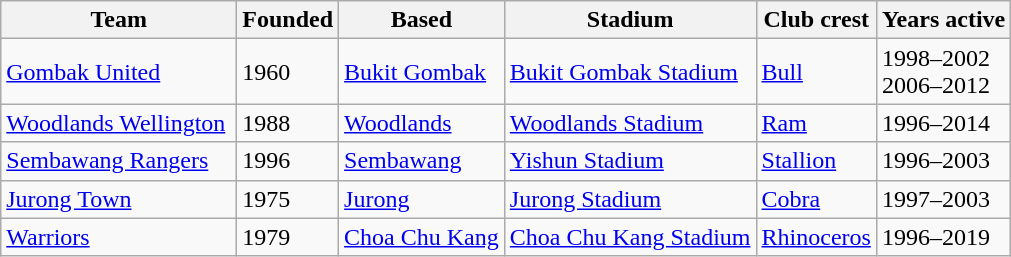<table class="wikitable sortable">
<tr>
<th style="width:150px;">Team</th>
<th>Founded</th>
<th>Based</th>
<th>Stadium</th>
<th>Club crest</th>
<th>Years active</th>
</tr>
<tr>
<td><a href='#'>Gombak United</a></td>
<td>1960</td>
<td><a href='#'>Bukit Gombak</a></td>
<td><a href='#'>Bukit Gombak Stadium</a></td>
<td><a href='#'>Bull</a></td>
<td>1998–2002<br>2006–2012</td>
</tr>
<tr>
<td><a href='#'>Woodlands Wellington</a></td>
<td>1988</td>
<td><a href='#'>Woodlands</a></td>
<td><a href='#'>Woodlands Stadium</a></td>
<td><a href='#'>Ram</a></td>
<td>1996–2014</td>
</tr>
<tr>
<td><a href='#'>Sembawang Rangers</a></td>
<td>1996</td>
<td><a href='#'>Sembawang</a></td>
<td><a href='#'>Yishun Stadium</a></td>
<td><a href='#'>Stallion</a></td>
<td>1996–2003</td>
</tr>
<tr>
<td><a href='#'>Jurong Town</a></td>
<td>1975</td>
<td><a href='#'>Jurong</a></td>
<td><a href='#'>Jurong Stadium</a></td>
<td><a href='#'>Cobra</a></td>
<td>1997–2003</td>
</tr>
<tr>
<td><a href='#'>Warriors</a></td>
<td>1979</td>
<td><a href='#'>Choa Chu Kang</a></td>
<td><a href='#'>Choa Chu Kang Stadium</a></td>
<td><a href='#'>Rhinoceros</a></td>
<td>1996–2019</td>
</tr>
</table>
